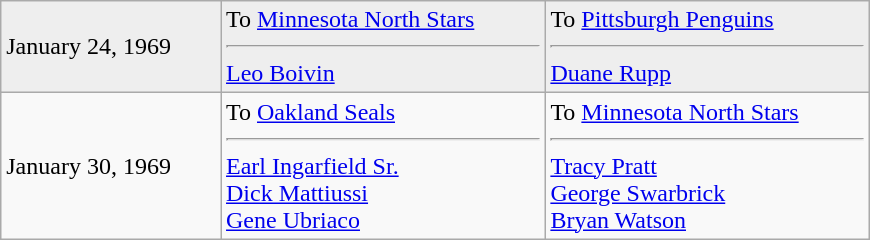<table class="wikitable" style="border:1px solid #999; width:580px;">
<tr style="background:#eee;">
<td>January 24, 1969</td>
<td valign="top">To <a href='#'>Minnesota North Stars</a><hr><a href='#'>Leo Boivin</a></td>
<td valign="top">To <a href='#'>Pittsburgh Penguins</a><hr><a href='#'>Duane Rupp</a></td>
</tr>
<tr>
<td>January 30, 1969</td>
<td valign="top">To <a href='#'>Oakland Seals</a><hr><a href='#'>Earl Ingarfield Sr.</a><br><a href='#'>Dick Mattiussi</a><br><a href='#'>Gene Ubriaco</a></td>
<td valign="top">To <a href='#'>Minnesota North Stars</a><hr><a href='#'>Tracy Pratt</a><br><a href='#'>George Swarbrick</a><br><a href='#'>Bryan Watson</a></td>
</tr>
</table>
